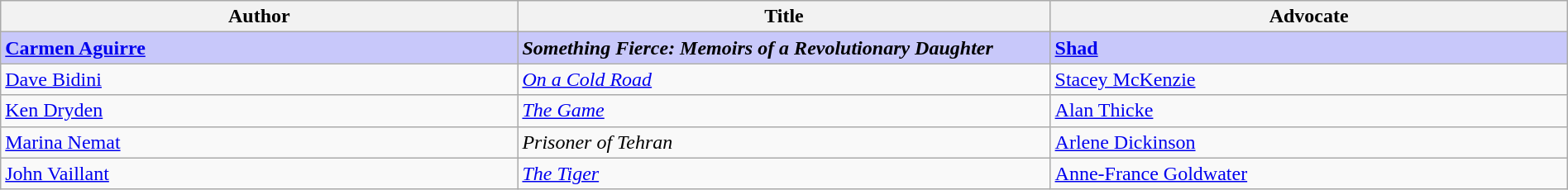<table class="wikitable" style="width:100%;">
<tr>
<th width=33%>Author</th>
<th width=34%>Title</th>
<th width=34%>Advocate</th>
</tr>
<tr>
<td style="background:#C8C8FA"><strong><a href='#'>Carmen Aguirre</a></strong></td>
<td style="background:#C8C8FA"><strong><em>Something Fierce: Memoirs of a Revolutionary Daughter</em></strong></td>
<td style="background:#C8C8FA"><strong><a href='#'>Shad</a></strong></td>
</tr>
<tr>
<td><a href='#'>Dave Bidini</a></td>
<td><em><a href='#'>On a Cold Road</a></em></td>
<td><a href='#'>Stacey McKenzie</a></td>
</tr>
<tr>
<td><a href='#'>Ken Dryden</a></td>
<td><em><a href='#'>The Game</a></em></td>
<td><a href='#'>Alan Thicke</a></td>
</tr>
<tr>
<td><a href='#'>Marina Nemat</a></td>
<td><em>Prisoner of Tehran</em></td>
<td><a href='#'>Arlene Dickinson</a></td>
</tr>
<tr>
<td><a href='#'>John Vaillant</a></td>
<td><em><a href='#'>The Tiger</a></em></td>
<td><a href='#'>Anne-France Goldwater</a></td>
</tr>
</table>
